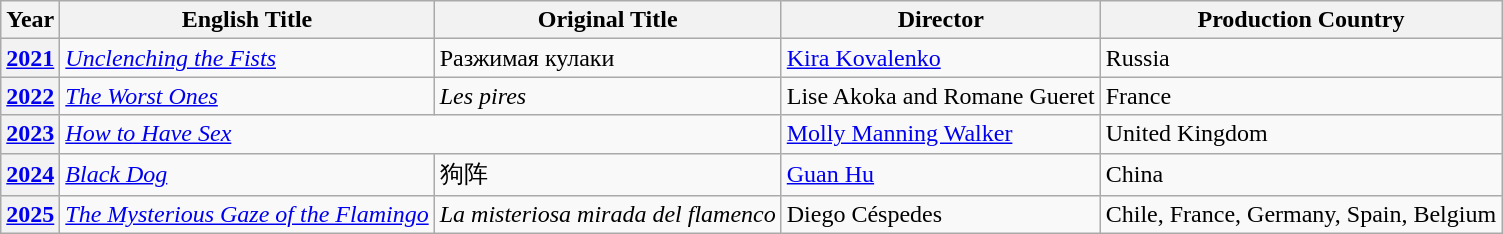<table class="wikitable">
<tr>
<th>Year</th>
<th>English Title</th>
<th>Original Title</th>
<th>Director</th>
<th>Production Country</th>
</tr>
<tr>
<th><a href='#'>2021</a></th>
<td><em><a href='#'>Unclenching the Fists</a></em></td>
<td>Разжимая кулаки</td>
<td><a href='#'>Kira Kovalenko</a></td>
<td>Russia</td>
</tr>
<tr>
<th><a href='#'>2022</a></th>
<td><em><a href='#'>The Worst Ones</a></em></td>
<td><em>Les pires</em></td>
<td>Lise Akoka and Romane Gueret</td>
<td>France</td>
</tr>
<tr>
<th><a href='#'>2023</a></th>
<td colspan="2"><em><a href='#'>How to Have Sex</a></em></td>
<td><a href='#'>Molly Manning Walker</a></td>
<td>United Kingdom</td>
</tr>
<tr>
<th><a href='#'>2024</a></th>
<td><em><a href='#'>Black Dog</a></em></td>
<td>狗阵</td>
<td><a href='#'>Guan Hu</a></td>
<td>China</td>
</tr>
<tr>
<th><a href='#'>2025</a></th>
<td><em><a href='#'>The Mysterious Gaze of the Flamingo</a></em></td>
<td><em>La misteriosa mirada del flamenco</em></td>
<td>Diego Céspedes</td>
<td>Chile, France, Germany, Spain, Belgium</td>
</tr>
</table>
